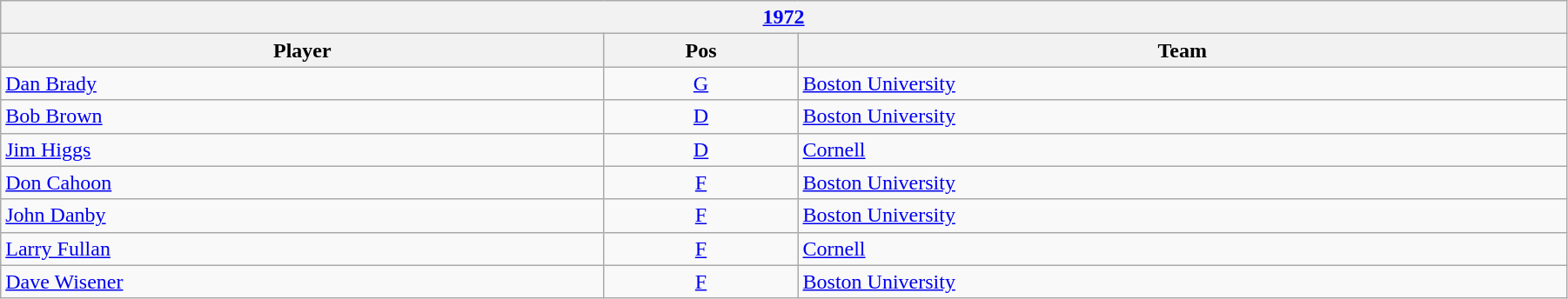<table class="wikitable" width=95%>
<tr>
<th colspan=3><a href='#'>1972</a></th>
</tr>
<tr>
<th>Player</th>
<th>Pos</th>
<th>Team</th>
</tr>
<tr>
<td><a href='#'>Dan Brady</a></td>
<td align=center><a href='#'>G</a></td>
<td><a href='#'>Boston University</a></td>
</tr>
<tr>
<td><a href='#'>Bob Brown</a></td>
<td align=center><a href='#'>D</a></td>
<td><a href='#'>Boston University</a></td>
</tr>
<tr>
<td><a href='#'>Jim Higgs</a></td>
<td align=center><a href='#'>D</a></td>
<td><a href='#'>Cornell</a></td>
</tr>
<tr>
<td><a href='#'>Don Cahoon</a></td>
<td align=center><a href='#'>F</a></td>
<td><a href='#'>Boston University</a></td>
</tr>
<tr>
<td><a href='#'>John Danby</a></td>
<td align=center><a href='#'>F</a></td>
<td><a href='#'>Boston University</a></td>
</tr>
<tr>
<td><a href='#'>Larry Fullan</a></td>
<td align=center><a href='#'>F</a></td>
<td><a href='#'>Cornell</a></td>
</tr>
<tr>
<td><a href='#'>Dave Wisener</a></td>
<td align=center><a href='#'>F</a></td>
<td><a href='#'>Boston University</a></td>
</tr>
</table>
